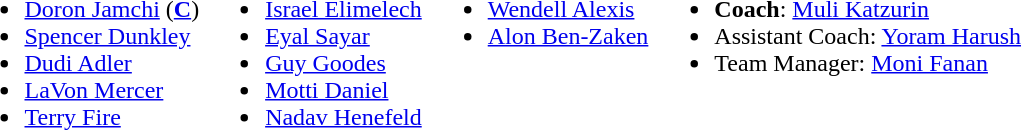<table>
<tr valign="top">
<td><br><ul><li> <a href='#'>Doron Jamchi</a> (<strong><a href='#'>C</a></strong>)</li><li> <a href='#'>Spencer Dunkley</a></li><li> <a href='#'>Dudi Adler</a></li><li>  <a href='#'>LaVon Mercer</a></li><li> <a href='#'>Terry Fire</a></li></ul></td>
<td><br><ul><li> <a href='#'>Israel Elimelech</a></li><li> <a href='#'>Eyal Sayar</a></li><li> <a href='#'>Guy Goodes</a></li><li> <a href='#'>Motti Daniel</a></li><li> <a href='#'>Nadav Henefeld</a></li></ul></td>
<td><br><ul><li> <a href='#'>Wendell Alexis</a></li><li> <a href='#'>Alon Ben-Zaken</a></li></ul></td>
<td><br><ul><li><strong>Coach</strong>:  <a href='#'>Muli Katzurin</a></li><li>Assistant Coach:  <a href='#'>Yoram Harush</a></li><li>Team Manager:  <a href='#'>Moni Fanan</a></li></ul></td>
</tr>
</table>
